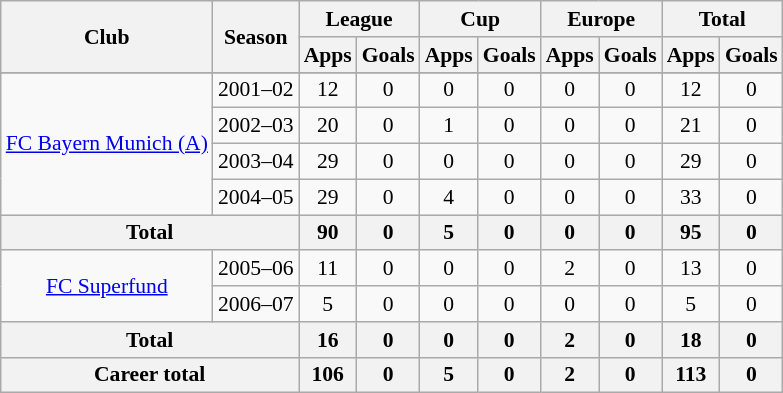<table class="wikitable" style="font-size:90%; text-align: center;">
<tr>
<th rowspan="2">Club</th>
<th rowspan="2">Season</th>
<th colspan="2">League</th>
<th colspan="2">Cup</th>
<th colspan="2">Europe</th>
<th colspan="2">Total</th>
</tr>
<tr>
<th>Apps</th>
<th>Goals</th>
<th>Apps</th>
<th>Goals</th>
<th>Apps</th>
<th>Goals</th>
<th>Apps</th>
<th>Goals</th>
</tr>
<tr>
</tr>
<tr>
<td rowspan="4" valign="center"><a href='#'>FC Bayern Munich (A)</a></td>
<td>2001–02</td>
<td>12</td>
<td>0</td>
<td>0</td>
<td>0</td>
<td>0</td>
<td>0</td>
<td>12</td>
<td>0</td>
</tr>
<tr>
<td>2002–03</td>
<td>20</td>
<td>0</td>
<td>1</td>
<td>0</td>
<td>0</td>
<td>0</td>
<td>21</td>
<td>0</td>
</tr>
<tr>
<td>2003–04</td>
<td>29</td>
<td>0</td>
<td>0</td>
<td>0</td>
<td>0</td>
<td>0</td>
<td>29</td>
<td>0</td>
</tr>
<tr>
<td>2004–05</td>
<td>29</td>
<td>0</td>
<td>4</td>
<td>0</td>
<td>0</td>
<td>0</td>
<td>33</td>
<td>0</td>
</tr>
<tr>
<th colspan="2">Total</th>
<th>90</th>
<th>0</th>
<th>5</th>
<th>0</th>
<th>0</th>
<th>0</th>
<th>95</th>
<th>0</th>
</tr>
<tr>
<td rowspan="2" valign="center"><a href='#'>FC Superfund</a></td>
<td>2005–06</td>
<td>11</td>
<td>0</td>
<td>0</td>
<td>0</td>
<td>2</td>
<td>0</td>
<td>13</td>
<td>0</td>
</tr>
<tr>
<td>2006–07</td>
<td>5</td>
<td>0</td>
<td>0</td>
<td>0</td>
<td>0</td>
<td>0</td>
<td>5</td>
<td>0</td>
</tr>
<tr>
<th colspan="2">Total</th>
<th>16</th>
<th>0</th>
<th>0</th>
<th>0</th>
<th>2</th>
<th>0</th>
<th>18</th>
<th>0</th>
</tr>
<tr>
<th colspan="2">Career total</th>
<th>106</th>
<th>0</th>
<th>5</th>
<th>0</th>
<th>2</th>
<th>0</th>
<th>113</th>
<th>0</th>
</tr>
</table>
